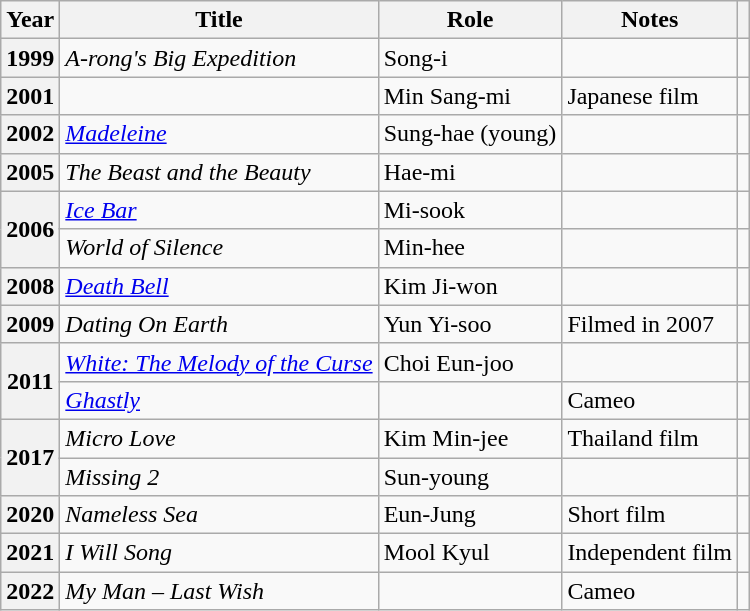<table class="wikitable plainrowheaders">
<tr>
<th scope="col">Year</th>
<th scope="col">Title</th>
<th scope="col">Role</th>
<th scope="col">Notes</th>
<th scope="col" class="unsortable"></th>
</tr>
<tr>
<th scope="row">1999</th>
<td><em>A-rong's Big Expedition</em></td>
<td>Song-i</td>
<td></td>
<td style="text-align:center"></td>
</tr>
<tr>
<th scope="row">2001</th>
<td><em></em></td>
<td>Min Sang-mi</td>
<td>Japanese film</td>
<td style="text-align:center"></td>
</tr>
<tr>
<th scope="row">2002</th>
<td><em><a href='#'>Madeleine</a></em></td>
<td>Sung-hae (young)</td>
<td></td>
<td style="text-align:center"></td>
</tr>
<tr>
<th scope="row">2005</th>
<td><em>The Beast and the Beauty</em></td>
<td>Hae-mi</td>
<td></td>
<td style="text-align:center"></td>
</tr>
<tr>
<th scope="row" rowspan="2">2006</th>
<td><em><a href='#'>Ice Bar</a></em></td>
<td>Mi-sook</td>
<td></td>
<td style="text-align:center"></td>
</tr>
<tr>
<td><em>World of Silence</em></td>
<td>Min-hee</td>
<td></td>
<td style="text-align:center"></td>
</tr>
<tr>
<th scope="row">2008</th>
<td><em><a href='#'>Death Bell</a></em></td>
<td>Kim Ji-won</td>
<td></td>
<td style="text-align:center"></td>
</tr>
<tr>
<th scope="row">2009</th>
<td><em>Dating On Earth</em></td>
<td>Yun Yi-soo</td>
<td>Filmed in 2007</td>
<td style="text-align:center"></td>
</tr>
<tr>
<th scope="row" rowspan="2">2011</th>
<td><em><a href='#'>White: The Melody of the Curse</a></em></td>
<td>Choi Eun-joo</td>
<td></td>
<td style="text-align:center"></td>
</tr>
<tr>
<td><em><a href='#'>Ghastly</a></em></td>
<td></td>
<td>Cameo</td>
<td style="text-align:center"></td>
</tr>
<tr>
<th scope="row" rowspan="2">2017</th>
<td><em>Micro Love</em></td>
<td>Kim Min-jee</td>
<td>Thailand film</td>
<td style="text-align:center"></td>
</tr>
<tr>
<td><em>Missing 2</em></td>
<td>Sun-young</td>
<td></td>
<td style="text-align:center"></td>
</tr>
<tr>
<th scope="row">2020</th>
<td><em>Nameless Sea</em></td>
<td>Eun-Jung</td>
<td>Short film</td>
<td style="text-align:center"></td>
</tr>
<tr>
<th scope="row">2021</th>
<td><em>I Will Song</em></td>
<td>Mool Kyul</td>
<td>Independent film</td>
<td style="text-align:center"></td>
</tr>
<tr>
<th scope="row">2022</th>
<td><em>My Man – Last Wish</em></td>
<td></td>
<td>Cameo</td>
<td style="text-align:center"></td>
</tr>
</table>
